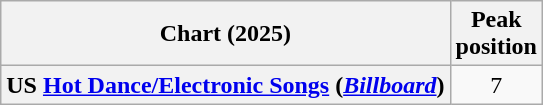<table class="wikitable sortable plainrowheaders" style="text-align:center">
<tr>
<th scope="col">Chart (2025)</th>
<th scope="col">Peak<br>position</th>
</tr>
<tr>
<th scope="row">US <a href='#'>Hot Dance/Electronic Songs</a> (<em><a href='#'>Billboard</a></em>)</th>
<td>7</td>
</tr>
</table>
